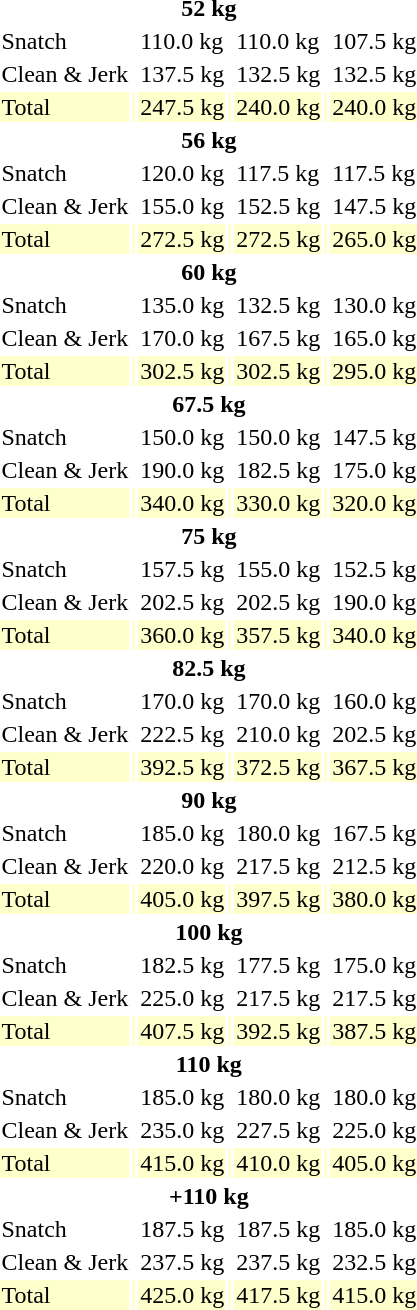<table>
<tr>
<th colspan=7>52 kg</th>
</tr>
<tr>
<td>Snatch</td>
<td></td>
<td>110.0 kg</td>
<td></td>
<td>110.0 kg</td>
<td></td>
<td>107.5 kg</td>
</tr>
<tr>
<td>Clean & Jerk</td>
<td></td>
<td>137.5 kg</td>
<td></td>
<td>132.5 kg</td>
<td></td>
<td>132.5 kg</td>
</tr>
<tr bgcolor=#ffffcc>
<td>Total</td>
<td></td>
<td>247.5 kg</td>
<td></td>
<td>240.0 kg</td>
<td></td>
<td>240.0 kg</td>
</tr>
<tr>
<th colspan=7>56 kg</th>
</tr>
<tr>
<td>Snatch</td>
<td></td>
<td>120.0 kg</td>
<td></td>
<td>117.5 kg</td>
<td></td>
<td>117.5 kg</td>
</tr>
<tr>
<td>Clean & Jerk</td>
<td></td>
<td>155.0 kg</td>
<td></td>
<td>152.5 kg</td>
<td></td>
<td>147.5 kg</td>
</tr>
<tr bgcolor=#ffffcc>
<td>Total</td>
<td></td>
<td>272.5 kg</td>
<td></td>
<td>272.5 kg</td>
<td></td>
<td>265.0 kg</td>
</tr>
<tr>
<th colspan=7>60 kg</th>
</tr>
<tr>
<td>Snatch</td>
<td></td>
<td>135.0 kg<br></td>
<td></td>
<td>132.5 kg</td>
<td></td>
<td>130.0 kg</td>
</tr>
<tr>
<td>Clean & Jerk</td>
<td></td>
<td>170.0 kg<br></td>
<td></td>
<td>167.5 kg</td>
<td></td>
<td>165.0 kg</td>
</tr>
<tr bgcolor=#ffffcc>
<td>Total</td>
<td></td>
<td>302.5 kg</td>
<td></td>
<td>302.5 kg<br></td>
<td></td>
<td>295.0 kg</td>
</tr>
<tr>
<th colspan=7>67.5 kg</th>
</tr>
<tr>
<td>Snatch</td>
<td></td>
<td>150.0 kg</td>
<td></td>
<td>150.0 kg</td>
<td></td>
<td>147.5 kg</td>
</tr>
<tr>
<td>Clean & Jerk</td>
<td></td>
<td>190.0 kg</td>
<td></td>
<td>182.5 kg</td>
<td></td>
<td>175.0 kg</td>
</tr>
<tr bgcolor=#ffffcc>
<td>Total</td>
<td></td>
<td>340.0 kg</td>
<td></td>
<td>330.0 kg</td>
<td></td>
<td>320.0 kg</td>
</tr>
<tr>
<th colspan=7>75 kg</th>
</tr>
<tr>
<td>Snatch</td>
<td></td>
<td>157.5 kg</td>
<td></td>
<td>155.0 kg</td>
<td></td>
<td>152.5 kg</td>
</tr>
<tr>
<td>Clean & Jerk</td>
<td></td>
<td>202.5 kg</td>
<td></td>
<td>202.5 kg</td>
<td></td>
<td>190.0 kg</td>
</tr>
<tr bgcolor=#ffffcc>
<td>Total</td>
<td></td>
<td>360.0 kg<br></td>
<td></td>
<td>357.5 kg</td>
<td></td>
<td>340.0 kg</td>
</tr>
<tr>
<th colspan=7>82.5 kg</th>
</tr>
<tr>
<td>Snatch</td>
<td></td>
<td>170.0 kg</td>
<td></td>
<td>170.0 kg</td>
<td></td>
<td>160.0 kg</td>
</tr>
<tr>
<td>Clean & Jerk</td>
<td></td>
<td>222.5 kg</td>
<td></td>
<td>210.0 kg</td>
<td></td>
<td>202.5 kg</td>
</tr>
<tr bgcolor=#ffffcc>
<td>Total</td>
<td></td>
<td>392.5 kg</td>
<td></td>
<td>372.5 kg</td>
<td></td>
<td>367.5 kg</td>
</tr>
<tr>
<th colspan=7>90 kg</th>
</tr>
<tr>
<td>Snatch</td>
<td></td>
<td>185.0 kg<br></td>
<td></td>
<td>180.0 kg</td>
<td></td>
<td>167.5 kg</td>
</tr>
<tr>
<td>Clean & Jerk</td>
<td></td>
<td>220.0 kg</td>
<td></td>
<td>217.5 kg</td>
<td></td>
<td>212.5 kg</td>
</tr>
<tr bgcolor=#ffffcc>
<td>Total</td>
<td></td>
<td>405.0 kg</td>
<td></td>
<td>397.5 kg</td>
<td></td>
<td>380.0 kg</td>
</tr>
<tr>
<th colspan=7>100 kg</th>
</tr>
<tr>
<td>Snatch</td>
<td></td>
<td>182.5 kg</td>
<td></td>
<td>177.5 kg</td>
<td></td>
<td>175.0 kg</td>
</tr>
<tr>
<td>Clean & Jerk</td>
<td></td>
<td>225.0 kg</td>
<td></td>
<td>217.5 kg</td>
<td></td>
<td>217.5 kg</td>
</tr>
<tr bgcolor=#ffffcc>
<td>Total</td>
<td></td>
<td>407.5 kg</td>
<td></td>
<td>392.5 kg</td>
<td></td>
<td>387.5 kg</td>
</tr>
<tr>
<th colspan=7>110 kg</th>
</tr>
<tr>
<td>Snatch</td>
<td></td>
<td>185.0 kg</td>
<td></td>
<td>180.0 kg</td>
<td></td>
<td>180.0 kg</td>
</tr>
<tr>
<td>Clean & Jerk</td>
<td></td>
<td>235.0 kg</td>
<td></td>
<td>227.5 kg</td>
<td></td>
<td>225.0 kg</td>
</tr>
<tr bgcolor=#ffffcc>
<td>Total</td>
<td></td>
<td>415.0 kg</td>
<td></td>
<td>410.0 kg</td>
<td></td>
<td>405.0 kg</td>
</tr>
<tr>
<th colspan=7>+110 kg</th>
</tr>
<tr>
<td>Snatch</td>
<td></td>
<td>187.5 kg</td>
<td></td>
<td>187.5 kg</td>
<td></td>
<td>185.0 kg</td>
</tr>
<tr>
<td>Clean & Jerk</td>
<td></td>
<td>237.5 kg</td>
<td></td>
<td>237.5 kg</td>
<td></td>
<td>232.5 kg</td>
</tr>
<tr bgcolor=#ffffcc>
<td>Total</td>
<td></td>
<td>425.0 kg</td>
<td></td>
<td>417.5 kg</td>
<td></td>
<td>415.0 kg</td>
</tr>
</table>
